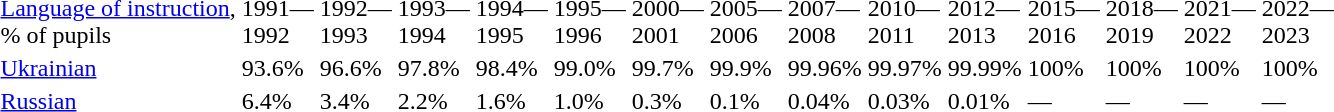<table class="standard">
<tr>
<td><a href='#'>Language of instruction</a>, <br>% of pupils</td>
<td>1991—<br>1992</td>
<td>1992—<br>1993</td>
<td>1993—<br>1994</td>
<td>1994—<br>1995</td>
<td>1995—<br>1996</td>
<td>2000—<br>2001</td>
<td>2005—<br>2006</td>
<td>2007—<br>2008</td>
<td>2010—<br>2011</td>
<td>2012—<br>2013</td>
<td>2015—<br>2016</td>
<td>2018—<br>2019</td>
<td>2021—<br>2022</td>
<td>2022—<br>2023</td>
</tr>
<tr>
<td><a href='#'>Ukrainian</a></td>
<td>93.6%</td>
<td>96.6%</td>
<td>97.8%</td>
<td>98.4%</td>
<td>99.0%</td>
<td>99.7%</td>
<td>99.9%</td>
<td>99.96%</td>
<td>99.97%</td>
<td>99.99%</td>
<td>100%</td>
<td>100%</td>
<td>100%</td>
<td>100%</td>
</tr>
<tr>
<td><a href='#'>Russian</a></td>
<td>6.4%</td>
<td>3.4%</td>
<td>2.2%</td>
<td>1.6%</td>
<td>1.0%</td>
<td>0.3%</td>
<td>0.1%</td>
<td>0.04%</td>
<td>0.03%</td>
<td>0.01%</td>
<td>—</td>
<td>—</td>
<td>—</td>
<td>—</td>
</tr>
<tr>
</tr>
</table>
